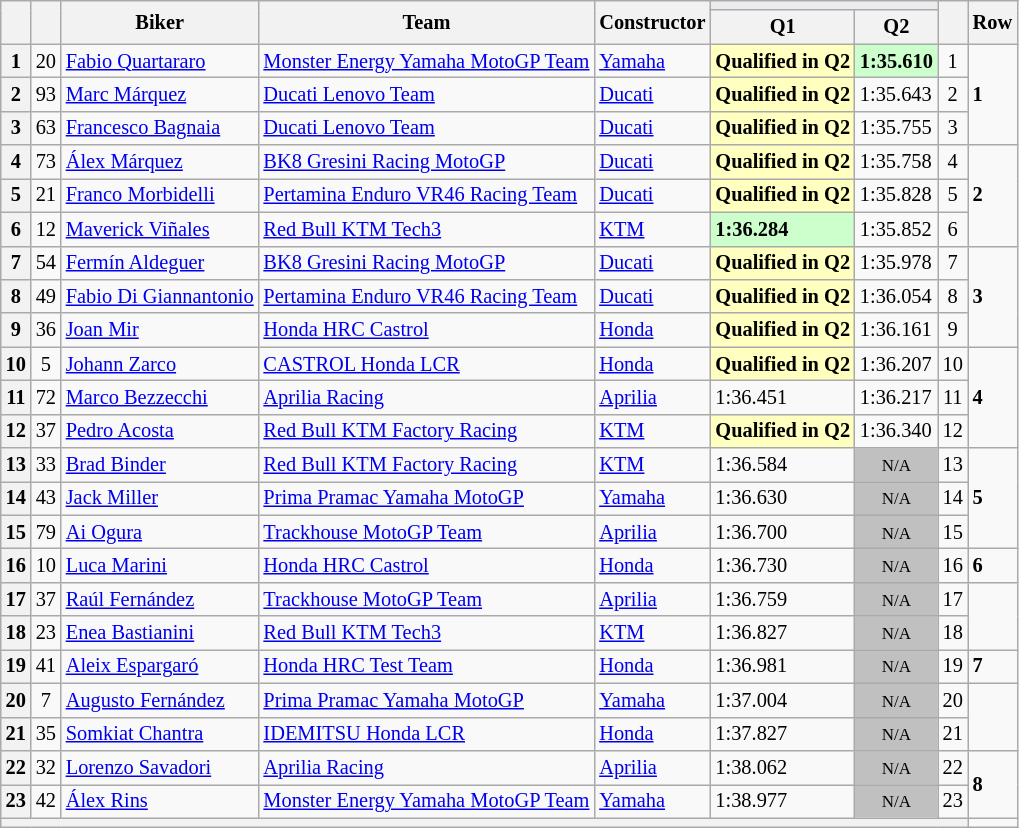<table class="wikitable sortable" style="font-size: 85%;">
<tr>
<th rowspan="2"></th>
<th rowspan="2"></th>
<th rowspan="2">Biker</th>
<th rowspan="2">Team</th>
<th rowspan="2">Constructor</th>
<th colspan="2" style="background:#eaecf0; text-align:center;"></th>
<th rowspan="2"></th>
<th rowspan="2">Row</th>
</tr>
<tr>
<th scope="col">Q1</th>
<th scope="col">Q2</th>
</tr>
<tr>
<th scope="row">1</th>
<td align="center">20</td>
<td> <a href='#'>Fabio Quartararo</a></td>
<td><a href='#'>Monster Energy Yamaha MotoGP Team</a></td>
<td><a href='#'>Yamaha</a></td>
<td style="background:#ffffbf;"><strong>Qualified in Q2</strong></td>
<td style="background:#ccffcc;"><strong>1:35.610</strong></td>
<td align="center">1</td>
<td rowspan="3"><strong>1</strong></td>
</tr>
<tr>
<th scope="row">2</th>
<td align="center">93</td>
<td> <a href='#'>Marc Márquez</a></td>
<td><a href='#'>Ducati Lenovo Team</a></td>
<td><a href='#'>Ducati</a></td>
<td style="background:#ffffbf;"><strong>Qualified in Q2</strong></td>
<td>1:35.643</td>
<td align="center">2</td>
</tr>
<tr>
<th scope="row">3</th>
<td align="center">63</td>
<td> <a href='#'>Francesco Bagnaia</a></td>
<td><a href='#'>Ducati Lenovo Team</a></td>
<td><a href='#'>Ducati</a></td>
<td style="background:#ffffbf;"><strong>Qualified in Q2</strong></td>
<td>1:35.755</td>
<td align="center">3</td>
</tr>
<tr>
<th scope="row">4</th>
<td align="center">73</td>
<td> <a href='#'>Álex Márquez</a></td>
<td><a href='#'>BK8 Gresini Racing MotoGP</a></td>
<td><a href='#'>Ducati</a></td>
<td style="background:#ffffbf;"><strong>Qualified in Q2</strong></td>
<td>1:35.758</td>
<td align="center">4</td>
<td rowspan="3"><strong>2</strong></td>
</tr>
<tr>
<th scope="row">5</th>
<td align="center">21</td>
<td> <a href='#'>Franco Morbidelli</a></td>
<td><a href='#'>Pertamina Enduro VR46 Racing Team</a></td>
<td><a href='#'>Ducati</a></td>
<td style="background:#ffffbf;"><strong>Qualified in Q2</strong></td>
<td>1:35.828</td>
<td align="center">5</td>
</tr>
<tr>
<th scope="row">6</th>
<td align="center">12</td>
<td> <a href='#'>Maverick Viñales</a></td>
<td><a href='#'>Red Bull KTM Tech3</a></td>
<td><a href='#'>KTM</a></td>
<td style="background:#ccffcc;"><strong>1:36.284</strong></td>
<td>1:35.852</td>
<td align="center">6</td>
</tr>
<tr>
<th scope="row">7</th>
<td align="center">54</td>
<td> <a href='#'>Fermín Aldeguer</a></td>
<td><a href='#'>BK8 Gresini Racing MotoGP</a></td>
<td><a href='#'>Ducati</a></td>
<td style="background:#ffffbf;"><strong>Qualified in Q2</strong></td>
<td>1:35.978</td>
<td align="center">7</td>
<td rowspan="3"><strong>3</strong></td>
</tr>
<tr>
<th scope="row">8</th>
<td align="center">49</td>
<td> <a href='#'>Fabio Di Giannantonio</a></td>
<td><a href='#'>Pertamina Enduro VR46 Racing Team</a></td>
<td><a href='#'>Ducati</a></td>
<td style="background:#ffffbf;"><strong>Qualified in Q2</strong></td>
<td>1:36.054</td>
<td align="center">8</td>
</tr>
<tr>
<th scope="row">9</th>
<td align="center">36</td>
<td> <a href='#'>Joan Mir</a></td>
<td><a href='#'>Honda HRC Castrol</a></td>
<td><a href='#'>Honda</a></td>
<td style="background:#ffffbf;"><strong>Qualified in Q2</strong></td>
<td>1:36.161</td>
<td align="center">9</td>
</tr>
<tr>
<th scope="row">10</th>
<td align="center">5</td>
<td> <a href='#'>Johann Zarco</a></td>
<td><a href='#'>CASTROL Honda LCR</a></td>
<td><a href='#'>Honda</a></td>
<td style="background:#ffffbf;"><strong>Qualified in Q2</strong></td>
<td>1:36.207</td>
<td align="center">10</td>
<td rowspan="3"><strong>4</strong></td>
</tr>
<tr>
<th scope="row">11</th>
<td align="center">72</td>
<td> <a href='#'>Marco Bezzecchi</a></td>
<td><a href='#'>Aprilia Racing</a></td>
<td><a href='#'>Aprilia</a></td>
<td>1:36.451</td>
<td>1:36.217</td>
<td align="center">11</td>
</tr>
<tr>
<th scope="row">12</th>
<td align="center">37</td>
<td> <a href='#'>Pedro Acosta</a></td>
<td><a href='#'>Red Bull KTM Factory Racing</a></td>
<td><a href='#'>KTM</a></td>
<td style="background:#ffffbf;"><strong>Qualified in Q2</strong></td>
<td>1:36.340</td>
<td align="center">12</td>
</tr>
<tr>
<th scope="row">13</th>
<td align="center">33</td>
<td> <a href='#'>Brad Binder</a></td>
<td><a href='#'>Red Bull KTM Factory Racing</a></td>
<td><a href='#'>KTM</a></td>
<td>1:36.584</td>
<td style="background: silver" align="center" data-sort-value="22"><small>N/A</small></td>
<td align="center">13</td>
<td rowspan="3"><strong>5</strong></td>
</tr>
<tr>
<th scope="row">14</th>
<td align="center">43</td>
<td> <a href='#'>Jack Miller</a></td>
<td><a href='#'>Prima Pramac Yamaha MotoGP</a></td>
<td><a href='#'>Yamaha</a></td>
<td>1:36.630</td>
<td style="background: silver" align="center" data-sort-value="22"><small>N/A</small></td>
<td align="center">14</td>
</tr>
<tr>
<th scope="row">15</th>
<td align="center">79</td>
<td> <a href='#'>Ai Ogura</a></td>
<td><a href='#'>Trackhouse MotoGP Team</a></td>
<td><a href='#'>Aprilia</a></td>
<td>1:36.700</td>
<td style="background: silver" align="center" data-sort-value="22"><small>N/A</small></td>
<td align="center">15</td>
</tr>
<tr>
<th scope="row">16</th>
<td align="center">10</td>
<td> <a href='#'>Luca Marini</a></td>
<td><a href='#'>Honda HRC Castrol</a></td>
<td><a href='#'>Honda</a></td>
<td>1:36.730</td>
<td style="background: silver" align="center" data-sort-value="22"><small>N/A</small></td>
<td align="center">16</td>
<td rowspan="1"><strong>6</strong></td>
</tr>
<tr>
<th scope="row">17</th>
<td align="center">37</td>
<td> <a href='#'>Raúl Fernández</a></td>
<td><a href='#'>Trackhouse MotoGP Team</a></td>
<td><a href='#'>Aprilia</a></td>
<td>1:36.759</td>
<td style="background: silver" align="center" data-sort-value="22"><small>N/A</small></td>
<td align="center">17</td>
</tr>
<tr>
<th scope="row">18</th>
<td align="center">23</td>
<td> <a href='#'>Enea Bastianini</a></td>
<td><a href='#'>Red Bull KTM Tech3</a></td>
<td><a href='#'>KTM</a></td>
<td>1:36.827</td>
<td style="background: silver" align="center" data-sort-value="22"><small>N/A</small></td>
<td align="center">18</td>
</tr>
<tr>
<th scope="row">19</th>
<td align="center">41</td>
<td> <a href='#'>Aleix Espargaró</a></td>
<td><a href='#'>Honda HRC Test Team</a></td>
<td><a href='#'>Honda</a></td>
<td>1:36.981</td>
<td style="background: silver" align="center" data-sort-value="22"><small>N/A</small></td>
<td align="center">19</td>
<td rowspan="1"><strong>7</strong></td>
</tr>
<tr>
<th scope="row">20</th>
<td align="center">7</td>
<td> <a href='#'>Augusto Fernández</a></td>
<td><a href='#'>Prima Pramac Yamaha MotoGP</a></td>
<td><a href='#'>Yamaha</a></td>
<td>1:37.004</td>
<td style="background: silver" align="center" data-sort-value="22"><small>N/A</small></td>
<td align="center">20</td>
</tr>
<tr>
<th scope="row">21</th>
<td align="center">35</td>
<td> <a href='#'>Somkiat Chantra</a></td>
<td><a href='#'>IDEMITSU Honda LCR</a></td>
<td><a href='#'>Honda</a></td>
<td>1:37.827</td>
<td style="background: silver" align="center" data-sort-value="22"><small>N/A</small></td>
<td align="center">21</td>
</tr>
<tr>
<th scope="row">22</th>
<td align="center">32</td>
<td> <a href='#'>Lorenzo Savadori</a></td>
<td><a href='#'>Aprilia Racing</a></td>
<td><a href='#'>Aprilia</a></td>
<td>1:38.062</td>
<td style="background: silver" align="center" data-sort-value="22"><small>N/A</small></td>
<td align="center">22</td>
<td rowspan="2"><strong>8</strong></td>
</tr>
<tr>
<th scope="row">23</th>
<td align="center">42</td>
<td> <a href='#'>Álex Rins</a></td>
<td><a href='#'>Monster Energy Yamaha MotoGP Team</a></td>
<td><a href='#'>Yamaha</a></td>
<td>1:38.977</td>
<td style="background: silver" align="center" data-sort-value="22"><small>N/A</small></td>
<td align="center">23</td>
</tr>
<tr>
<th colspan="8"></th>
</tr>
</table>
